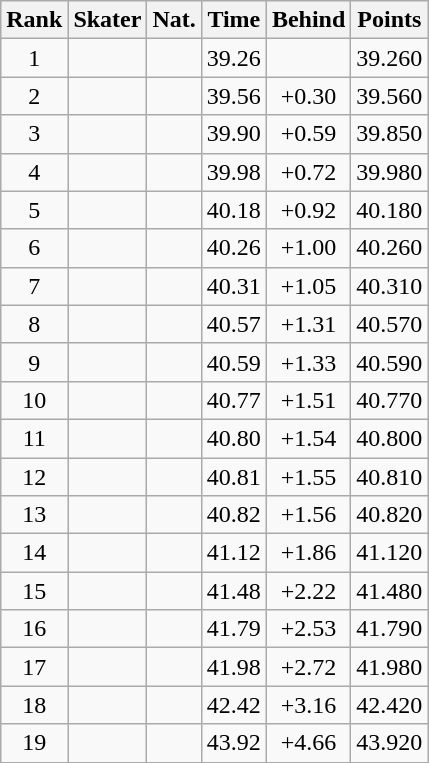<table class="wikitable sortable" border="1" style="text-align:center">
<tr>
<th>Rank</th>
<th>Skater</th>
<th>Nat.</th>
<th>Time</th>
<th>Behind</th>
<th>Points</th>
</tr>
<tr>
<td>1</td>
<td align=left></td>
<td></td>
<td>39.26</td>
<td></td>
<td>39.260</td>
</tr>
<tr>
<td>2</td>
<td align=left></td>
<td></td>
<td>39.56</td>
<td>+0.30</td>
<td>39.560</td>
</tr>
<tr>
<td>3</td>
<td align=left></td>
<td></td>
<td>39.90</td>
<td>+0.59</td>
<td>39.850</td>
</tr>
<tr>
<td>4</td>
<td align=left></td>
<td></td>
<td>39.98</td>
<td>+0.72</td>
<td>39.980</td>
</tr>
<tr>
<td>5</td>
<td align=left></td>
<td></td>
<td>40.18</td>
<td>+0.92</td>
<td>40.180</td>
</tr>
<tr>
<td>6</td>
<td align=left></td>
<td></td>
<td>40.26</td>
<td>+1.00</td>
<td>40.260</td>
</tr>
<tr>
<td>7</td>
<td align=left></td>
<td></td>
<td>40.31</td>
<td>+1.05</td>
<td>40.310</td>
</tr>
<tr>
<td>8</td>
<td align=left></td>
<td></td>
<td>40.57</td>
<td>+1.31</td>
<td>40.570</td>
</tr>
<tr>
<td>9</td>
<td align=left></td>
<td></td>
<td>40.59</td>
<td>+1.33</td>
<td>40.590</td>
</tr>
<tr>
<td>10</td>
<td align=left></td>
<td></td>
<td>40.77</td>
<td>+1.51</td>
<td>40.770</td>
</tr>
<tr>
<td>11</td>
<td align=left></td>
<td></td>
<td>40.80</td>
<td>+1.54</td>
<td>40.800</td>
</tr>
<tr>
<td>12</td>
<td align=left></td>
<td></td>
<td>40.81</td>
<td>+1.55</td>
<td>40.810</td>
</tr>
<tr>
<td>13</td>
<td align=left></td>
<td></td>
<td>40.82</td>
<td>+1.56</td>
<td>40.820</td>
</tr>
<tr>
<td>14</td>
<td align=left></td>
<td></td>
<td>41.12</td>
<td>+1.86</td>
<td>41.120</td>
</tr>
<tr>
<td>15</td>
<td align=left></td>
<td></td>
<td>41.48</td>
<td>+2.22</td>
<td>41.480</td>
</tr>
<tr>
<td>16</td>
<td align=left></td>
<td></td>
<td>41.79</td>
<td>+2.53</td>
<td>41.790</td>
</tr>
<tr>
<td>17</td>
<td align=left></td>
<td></td>
<td>41.98</td>
<td>+2.72</td>
<td>41.980</td>
</tr>
<tr>
<td>18</td>
<td align=left></td>
<td></td>
<td>42.42</td>
<td>+3.16</td>
<td>42.420</td>
</tr>
<tr>
<td>19</td>
<td align=left></td>
<td></td>
<td>43.92</td>
<td>+4.66</td>
<td>43.920</td>
</tr>
<tr>
</tr>
</table>
